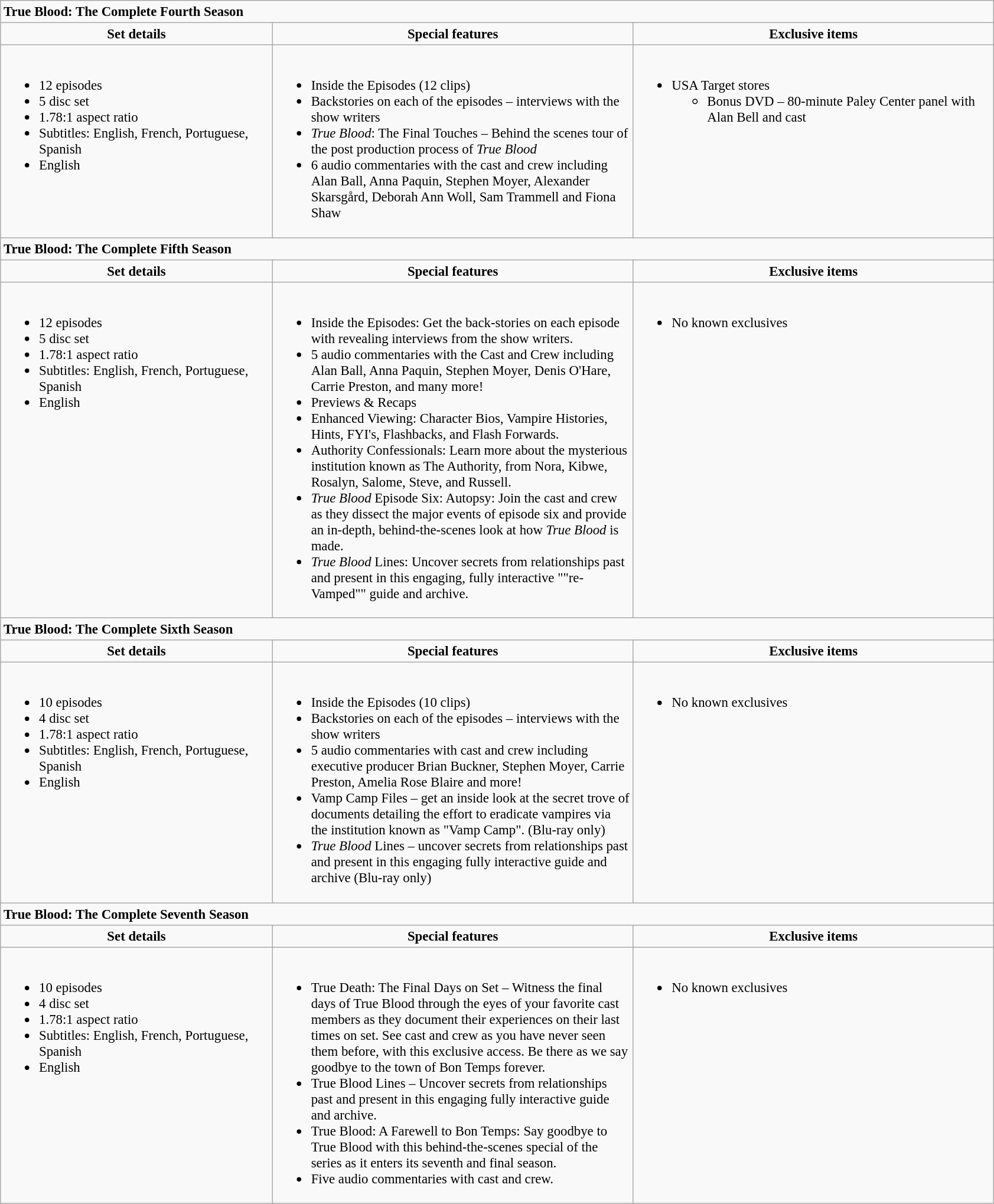<table class="wikitable" style="font-size:95%;">
<tr>
<td colspan="6"><strong>True Blood: The Complete Fourth Season</strong></td>
</tr>
<tr style="text-align:center;">
<td style="width:300px; " colspan="2"><strong>Set details</strong></td>
<td style="width:400px; " colspan="3"><strong>Special features</strong></td>
<td style="width:400px; " colspan="3"><strong>Exclusive items</strong></td>
</tr>
<tr valign="top">
<td colspan="2" style="text-align:left; width:300px;"><br><ul><li>12 episodes</li><li>5 disc set</li><li>1.78:1 aspect ratio</li><li>Subtitles: English, French, Portuguese, Spanish</li><li>English</li></ul></td>
<td colspan="3" style="text-align:left; width:400px;"><br><ul><li>Inside the Episodes (12 clips)</li><li>Backstories on each of the episodes – interviews with the show writers</li><li><em>True Blood</em>: The Final Touches – Behind the scenes tour of the post production process of <em>True Blood</em></li><li>6 audio commentaries with the cast and crew including Alan Ball, Anna Paquin, Stephen Moyer, Alexander Skarsgård, Deborah Ann Woll, Sam Trammell and Fiona Shaw</li></ul></td>
<td colspan="3" style="text-align:left; width:400px;"><br><ul><li>USA Target stores<ul><li>Bonus DVD – 80-minute Paley Center panel with Alan Bell and cast</li></ul></li></ul></td>
</tr>
<tr>
<td colspan="6"><strong>True Blood: The Complete Fifth Season</strong></td>
</tr>
<tr style="text-align:center;">
<td style="width:300px; " colspan="2"><strong>Set details</strong></td>
<td style="width:400px; " colspan="3"><strong>Special features</strong></td>
<td style="width:400px; " colspan="3"><strong>Exclusive items</strong></td>
</tr>
<tr valign="top">
<td colspan="2" style="text-align:left; width:300px;"><br><ul><li>12 episodes</li><li>5 disc set</li><li>1.78:1 aspect ratio</li><li>Subtitles: English, French, Portuguese, Spanish</li><li>English</li></ul></td>
<td colspan="3" style="text-align:left; width:400px;"><br><ul><li>Inside the Episodes: Get the back-stories on each episode with revealing interviews from the show writers.</li><li>5 audio commentaries with the Cast and Crew including Alan Ball, Anna Paquin, Stephen Moyer, Denis O'Hare, Carrie Preston, and many more!</li><li>Previews & Recaps</li><li>Enhanced Viewing: Character Bios, Vampire Histories, Hints, FYI's, Flashbacks, and Flash Forwards.</li><li>Authority Confessionals: Learn more about the mysterious institution known as The Authority, from Nora, Kibwe, Rosalyn, Salome, Steve, and Russell.</li><li><em>True Blood</em> Episode Six: Autopsy: Join the cast and crew as they dissect the major events of episode six and provide an in-depth, behind-the-scenes look at how <em>True Blood</em> is made.</li><li><em>True Blood</em> Lines: Uncover secrets from relationships past and present in this engaging, fully interactive ""re-Vamped"" guide and archive.</li></ul></td>
<td colspan="3" style="text-align:left; width:400px;"><br><ul><li>No known exclusives</li></ul></td>
</tr>
<tr>
<td colspan="6"><strong>True Blood: The Complete Sixth Season</strong></td>
</tr>
<tr style="text-align:center;">
<td style="width:300px; " colspan="2"><strong>Set details</strong></td>
<td style="width:400px; " colspan="3"><strong>Special features</strong></td>
<td style="width:400px; " colspan="3"><strong>Exclusive items</strong></td>
</tr>
<tr valign="top">
<td colspan="2" style="text-align:left; width:300px;"><br><ul><li>10 episodes</li><li>4 disc set</li><li>1.78:1 aspect ratio</li><li>Subtitles: English, French, Portuguese, Spanish</li><li>English</li></ul></td>
<td colspan="3" style="text-align:left; width:400px;"><br><ul><li>Inside the Episodes (10 clips)</li><li>Backstories on each of the episodes – interviews with the show writers</li><li>5 audio commentaries with cast and crew including executive producer Brian Buckner, Stephen Moyer, Carrie Preston, Amelia Rose Blaire and more!</li><li>Vamp Camp Files – get an inside look at the secret trove of documents detailing the effort to eradicate vampires via the institution known as "Vamp Camp". (Blu-ray only)</li><li><em>True Blood</em> Lines – uncover secrets from relationships past and present in this engaging fully interactive guide and archive (Blu-ray only)</li></ul></td>
<td colspan="3" style="text-align:left; width:400px;"><br><ul><li>No known exclusives</li></ul></td>
</tr>
<tr>
<td colspan="6"><strong>True Blood: The Complete Seventh Season</strong></td>
</tr>
<tr style="text-align:center;">
<td style="width:300px; " colspan="2"><strong>Set details</strong></td>
<td style="width:400px; " colspan="3"><strong>Special features</strong></td>
<td style="width:400px; " colspan="3"><strong>Exclusive items</strong></td>
</tr>
<tr valign="top">
<td colspan="2" style="text-align:left; width:300px;"><br><ul><li>10 episodes</li><li>4 disc set</li><li>1.78:1 aspect ratio</li><li>Subtitles: English, French, Portuguese, Spanish</li><li>English</li></ul></td>
<td colspan="3" style="text-align:left; width:400px;"><br><ul><li>True Death: The Final Days on Set – Witness the final days of True Blood through the eyes of your favorite cast members as they document their experiences on their last times on set. See cast and crew as you have never seen them before, with this exclusive access. Be there as we say goodbye to the town of Bon Temps forever.</li><li>True Blood Lines – Uncover secrets from relationships past and present in this engaging fully interactive guide and archive.</li><li>True Blood: A Farewell to Bon Temps: Say goodbye to True Blood with this behind-the-scenes special of the series as it enters its seventh and final season.</li><li>Five audio commentaries with cast and crew.</li></ul></td>
<td colspan="3" style="text-align:left; width:400px;"><br><ul><li>No known exclusives</li></ul></td>
</tr>
</table>
